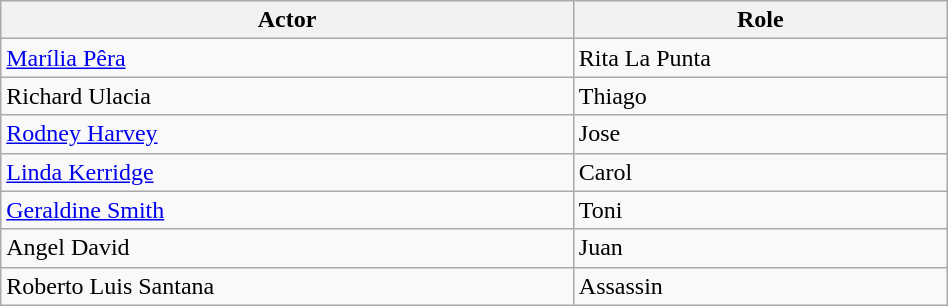<table class="wikitable" style="width:50%;">
<tr ">
<th>Actor</th>
<th>Role</th>
</tr>
<tr>
<td><a href='#'>Marília Pêra</a></td>
<td>Rita La Punta</td>
</tr>
<tr>
<td>Richard Ulacia</td>
<td>Thiago</td>
</tr>
<tr>
<td><a href='#'>Rodney Harvey</a></td>
<td>Jose</td>
</tr>
<tr>
<td><a href='#'>Linda Kerridge</a></td>
<td>Carol</td>
</tr>
<tr>
<td><a href='#'>Geraldine Smith</a></td>
<td>Toni</td>
</tr>
<tr>
<td>Angel David</td>
<td>Juan</td>
</tr>
<tr>
<td>Roberto Luis Santana</td>
<td>Assassin</td>
</tr>
</table>
